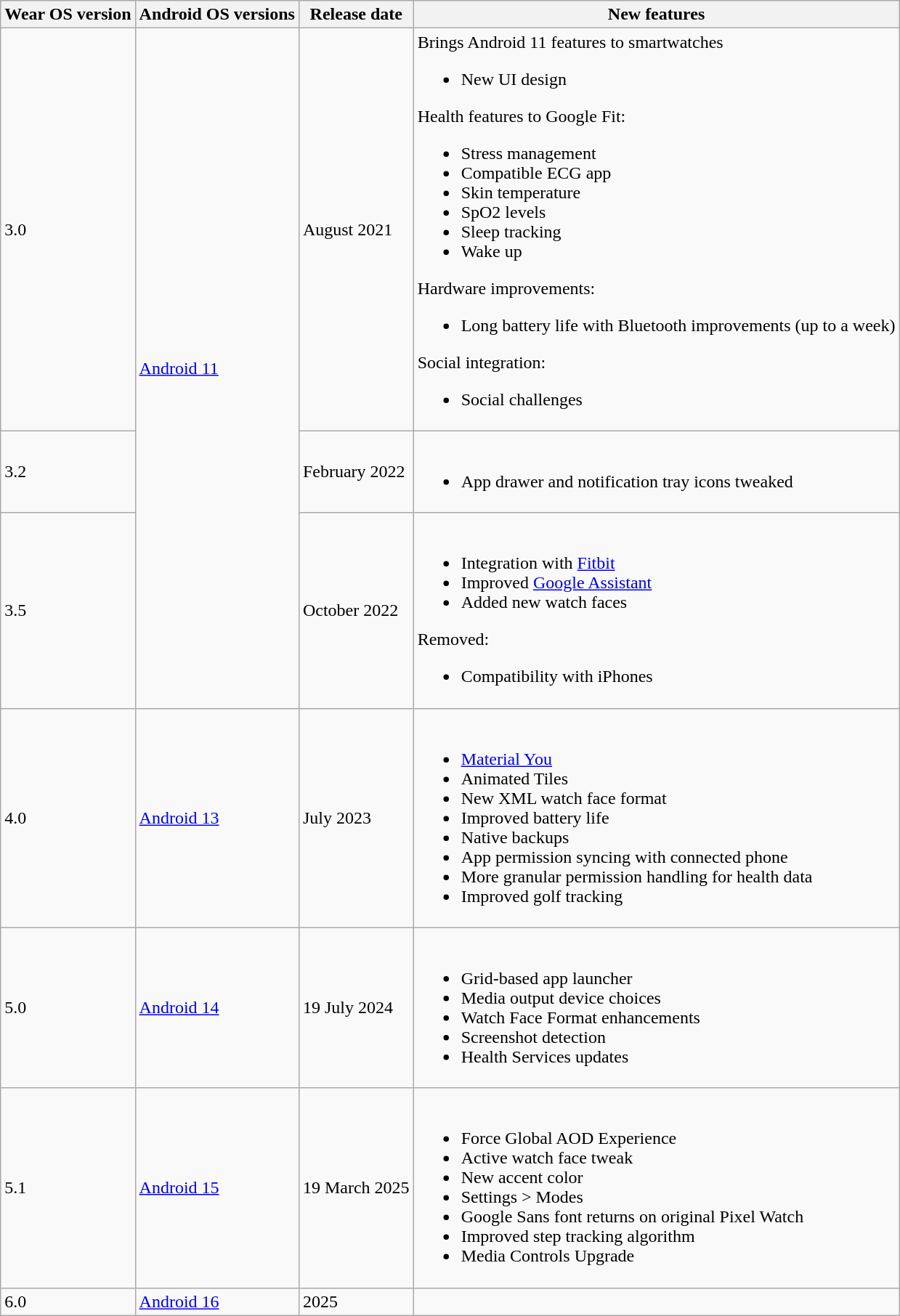<table class="wikitable">
<tr>
<th>Wear OS version</th>
<th>Android OS versions</th>
<th>Release date</th>
<th>New features</th>
</tr>
<tr>
<td>3.0</td>
<td rowspan=3><a href='#'>Android 11</a></td>
<td>August 2021</td>
<td>Brings Android 11 features to smartwatches<br><ul><li>New UI design</li></ul>Health features to Google Fit:<ul><li>Stress management</li><li>Compatible ECG app</li><li>Skin temperature</li><li>SpO2 levels</li><li>Sleep tracking</li><li>Wake up</li></ul>Hardware improvements:<ul><li>Long battery life with Bluetooth improvements (up to a week)</li></ul>Social integration:<ul><li>Social challenges</li></ul></td>
</tr>
<tr>
<td>3.2</td>
<td>February 2022</td>
<td><br><ul><li>App drawer and notification tray icons tweaked</li></ul></td>
</tr>
<tr>
<td>3.5</td>
<td>October 2022</td>
<td><br><ul><li>Integration with <a href='#'>Fitbit</a></li><li>Improved <a href='#'>Google Assistant</a></li><li>Added new watch faces</li></ul>Removed:<ul><li>Compatibility with iPhones</li></ul></td>
</tr>
<tr>
<td>4.0</td>
<td><a href='#'>Android 13</a></td>
<td>July 2023</td>
<td><br><ul><li><a href='#'>Material You</a></li><li>Animated Tiles</li><li>New XML watch face format</li><li>Improved battery life</li><li>Native backups</li><li>App permission syncing with connected phone</li><li>More granular permission handling for health data</li><li>Improved golf tracking</li></ul></td>
</tr>
<tr>
<td>5.0</td>
<td><a href='#'>Android 14</a></td>
<td>19 July 2024</td>
<td><br><ul><li>Grid-based app launcher</li><li>Media output device choices</li><li>Watch Face Format enhancements</li><li>Screenshot detection</li><li>Health Services updates</li></ul></td>
</tr>
<tr>
<td>5.1</td>
<td><a href='#'>Android 15</a></td>
<td>19 March 2025</td>
<td><br><ul><li>Force Global AOD Experience</li><li>Active watch face tweak</li><li>New accent color</li><li>Settings > Modes</li><li>Google Sans font returns on original Pixel Watch</li><li>Improved step tracking algorithm</li><li>Media Controls Upgrade</li></ul></td>
</tr>
<tr>
<td>6.0</td>
<td><a href='#'>Android 16</a></td>
<td>2025</td>
<td></td>
</tr>
</table>
